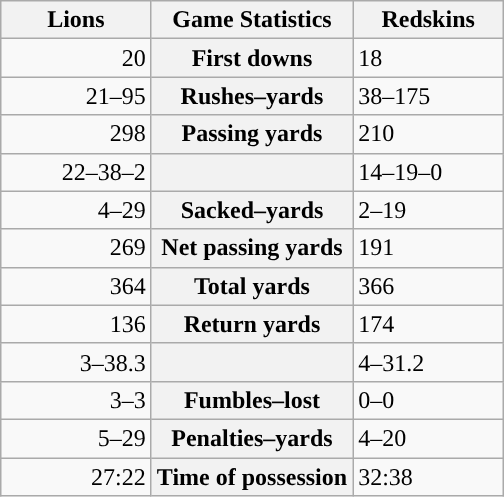<table class="wikitable" style="margin: 1em auto 1em auto">
<tr>
<th style="width:30%;">Lions</th>
<th style="width:40%;">Game Statistics</th>
<th style="width:30%;">Redskins</th>
</tr>
<tr>
<td style="text-align:right;">20</td>
<th>First downs</th>
<td>18</td>
</tr>
<tr>
<td style="text-align:right;">21–95</td>
<th>Rushes–yards</th>
<td>38–175</td>
</tr>
<tr>
<td style="text-align:right;">298</td>
<th>Passing yards</th>
<td>210</td>
</tr>
<tr>
<td style="text-align:right;">22–38–2</td>
<th></th>
<td>14–19–0</td>
</tr>
<tr>
<td style="text-align:right;">4–29</td>
<th>Sacked–yards</th>
<td>2–19</td>
</tr>
<tr>
<td style="text-align:right;">269</td>
<th>Net passing yards</th>
<td>191</td>
</tr>
<tr>
<td style="text-align:right;">364</td>
<th>Total yards</th>
<td>366</td>
</tr>
<tr>
<td style="text-align:right;">136</td>
<th>Return yards</th>
<td>174</td>
</tr>
<tr>
<td style="text-align:right;">3–38.3</td>
<th></th>
<td>4–31.2</td>
</tr>
<tr>
<td style="text-align:right;">3–3</td>
<th>Fumbles–lost</th>
<td>0–0</td>
</tr>
<tr>
<td style="text-align:right;">5–29</td>
<th>Penalties–yards</th>
<td>4–20</td>
</tr>
<tr>
<td style="text-align:right;">27:22</td>
<th>Time of possession</th>
<td>32:38</td>
</tr>
</table>
